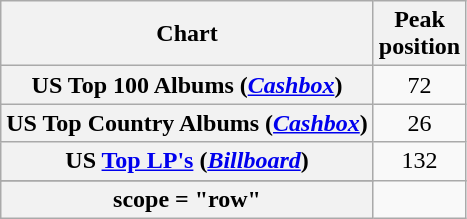<table class="wikitable sortable plainrowheaders" style="text-align:center">
<tr>
<th scope="col">Chart</th>
<th scope="col">Peak<br>position</th>
</tr>
<tr>
<th scope = "row">US Top 100 Albums (<em><a href='#'>Cashbox</a></em>)</th>
<td>72</td>
</tr>
<tr>
<th scope = "row">US Top Country Albums (<em><a href='#'>Cashbox</a></em>)</th>
<td>26</td>
</tr>
<tr>
<th scope = "row">US <a href='#'>Top LP's</a> (<em><a href='#'>Billboard</a></em>)</th>
<td>132</td>
</tr>
<tr>
</tr>
<tr>
<th>scope = "row" </th>
</tr>
</table>
